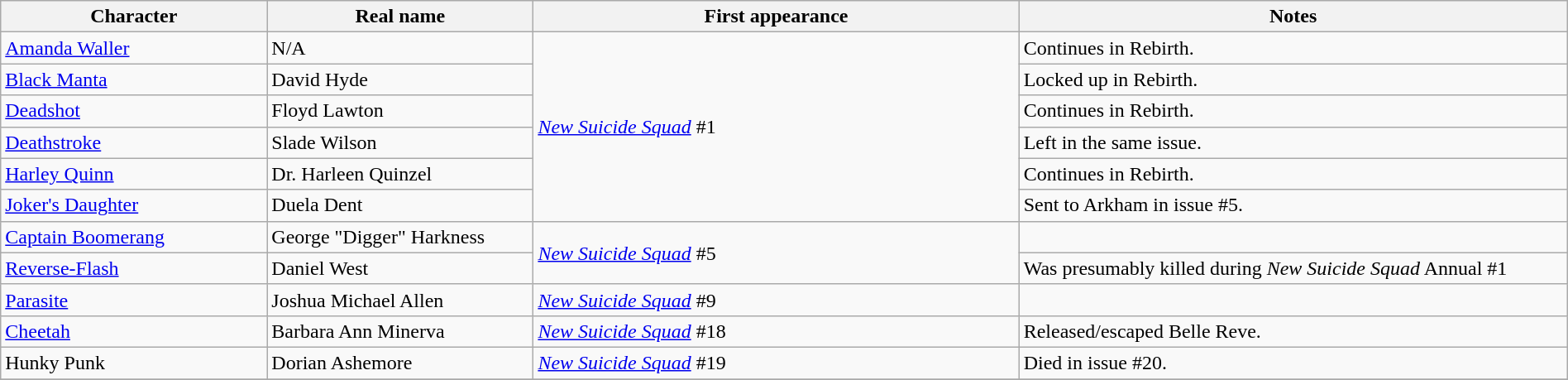<table class="wikitable" width=100%>
<tr carl>
<th width=17%>Character</th>
<th width=17%>Real name</th>
<th width=31%>First appearance</th>
<th width=35%>Notes</th>
</tr>
<tr>
<td><a href='#'>Amanda Waller</a></td>
<td>N/A</td>
<td rowspan="6"><em><a href='#'>New Suicide Squad</a></em> #1</td>
<td>Continues in Rebirth.</td>
</tr>
<tr>
<td><a href='#'>Black Manta</a></td>
<td>David Hyde</td>
<td>Locked up in Rebirth.</td>
</tr>
<tr>
<td><a href='#'>Deadshot</a></td>
<td>Floyd Lawton</td>
<td>Continues in Rebirth.</td>
</tr>
<tr>
<td><a href='#'>Deathstroke</a></td>
<td>Slade Wilson</td>
<td>Left in the same issue.</td>
</tr>
<tr>
<td><a href='#'>Harley Quinn</a></td>
<td>Dr. Harleen Quinzel</td>
<td>Continues in Rebirth.</td>
</tr>
<tr>
<td><a href='#'>Joker's Daughter</a></td>
<td>Duela Dent</td>
<td>Sent to Arkham in issue #5.</td>
</tr>
<tr>
<td><a href='#'>Captain Boomerang</a></td>
<td>George "Digger" Harkness</td>
<td rowspan="2"><em><a href='#'>New Suicide Squad</a></em> #5</td>
<td></td>
</tr>
<tr>
<td><a href='#'>Reverse-Flash</a></td>
<td>Daniel West</td>
<td>Was presumably killed during <em>New Suicide Squad</em> Annual #1</td>
</tr>
<tr>
<td><a href='#'>Parasite</a></td>
<td>Joshua Michael Allen</td>
<td><em><a href='#'>New Suicide Squad</a></em> #9</td>
<td></td>
</tr>
<tr>
<td><a href='#'>Cheetah</a></td>
<td>Barbara Ann Minerva</td>
<td><em><a href='#'>New Suicide Squad</a></em> #18</td>
<td>Released/escaped Belle Reve.</td>
</tr>
<tr>
<td>Hunky Punk</td>
<td>Dorian Ashemore</td>
<td><em><a href='#'>New Suicide Squad</a></em> #19</td>
<td>Died in issue #20.</td>
</tr>
<tr>
</tr>
</table>
